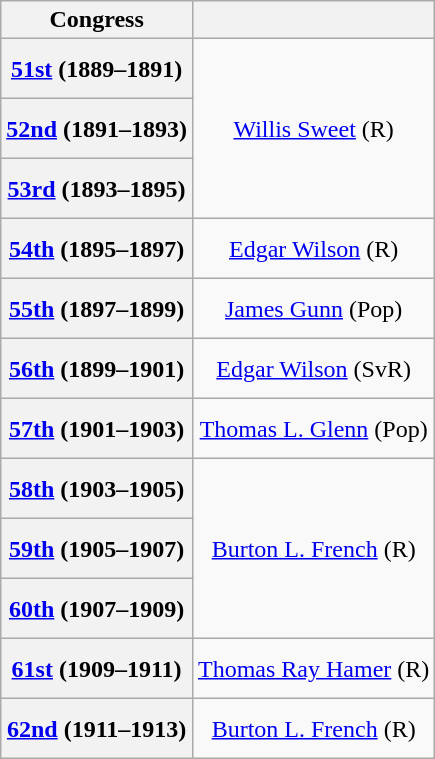<table class=wikitable style="text-align:center">
<tr>
<th scope="col">Congress</th>
<th scope="col"></th>
</tr>
<tr style="height:2.5em">
<th scope="row"><a href='#'>51st</a> (1889–1891)</th>
<td rowspan=3 ><a href='#'>Willis Sweet</a> (R)</td>
</tr>
<tr style="height:2.5em">
<th scope="row"><a href='#'>52nd</a> (1891–1893)</th>
</tr>
<tr style="height:2.5em">
<th scope="row"><a href='#'>53rd</a> (1893–1895)</th>
</tr>
<tr style="height:2.5em">
<th scope="row"><a href='#'>54th</a> (1895–1897)</th>
<td><a href='#'>Edgar Wilson</a> (R)</td>
</tr>
<tr style="height:2.5em">
<th scope="row"><a href='#'>55th</a> (1897–1899)</th>
<td><a href='#'>James Gunn</a> (Pop)</td>
</tr>
<tr style="height:2.5em">
<th scope="row"><a href='#'>56th</a> (1899–1901)</th>
<td><a href='#'>Edgar Wilson</a> (SvR)</td>
</tr>
<tr style="height:2.5em">
<th scope="row"><a href='#'>57th</a> (1901–1903)</th>
<td><a href='#'>Thomas L. Glenn</a> (Pop)</td>
</tr>
<tr style="height:2.5em">
<th scope="row"><a href='#'>58th</a> (1903–1905)</th>
<td rowspan=3 ><a href='#'>Burton L. French</a> (R)</td>
</tr>
<tr style="height:2.5em">
<th scope="row"><a href='#'>59th</a> (1905–1907)</th>
</tr>
<tr style="height:2.5em">
<th scope="row"><a href='#'>60th</a> (1907–1909)</th>
</tr>
<tr style="height:2.5em">
<th scope="row"><a href='#'>61st</a> (1909–1911)</th>
<td><a href='#'>Thomas Ray Hamer</a> (R)</td>
</tr>
<tr style="height:2.5em">
<th scope="row"><a href='#'>62nd</a> (1911–1913)</th>
<td><a href='#'>Burton L. French</a> (R)</td>
</tr>
</table>
